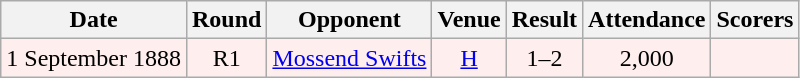<table class="wikitable sortable" style="font-size:100%; text-align:center">
<tr>
<th>Date</th>
<th>Round</th>
<th>Opponent</th>
<th>Venue</th>
<th>Result</th>
<th>Attendance</th>
<th>Scorers</th>
</tr>
<tr bgcolor = "#ffeeee">
<td>1 September 1888</td>
<td>R1</td>
<td><a href='#'>Mossend Swifts</a></td>
<td><a href='#'>H</a></td>
<td>1–2</td>
<td>2,000</td>
<td></td>
</tr>
</table>
